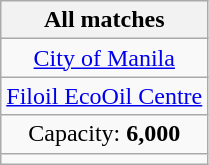<table class="wikitable" style="text-align:center">
<tr>
<th>All matches</th>
</tr>
<tr>
<td><a href='#'>City of Manila</a></td>
</tr>
<tr>
<td><a href='#'>Filoil EcoOil Centre</a></td>
</tr>
<tr>
<td>Capacity: <strong>6,000</strong></td>
</tr>
<tr>
<td></td>
</tr>
</table>
